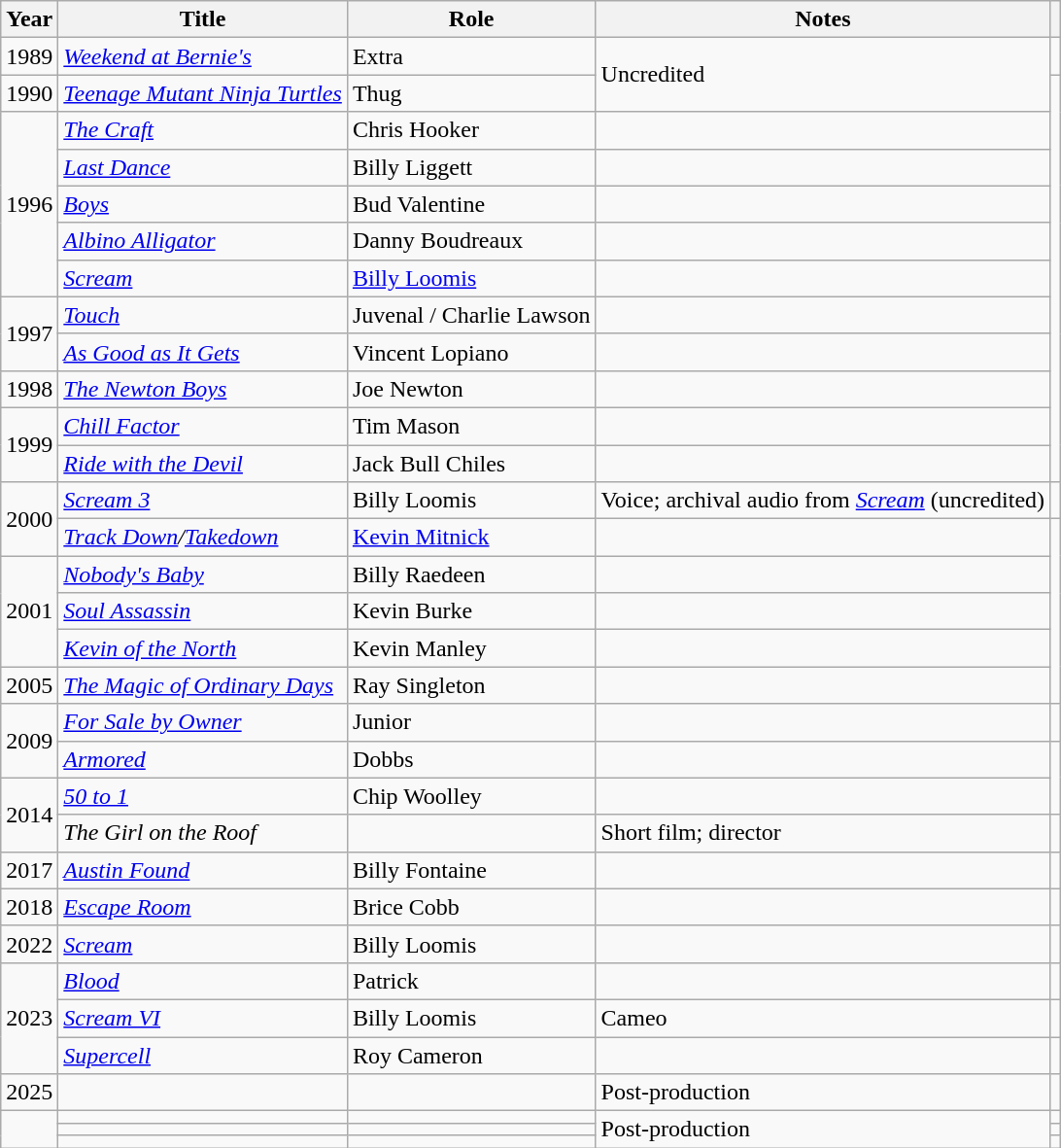<table class="wikitable sortable">
<tr>
<th scope="col">Year</th>
<th scope="col">Title</th>
<th scope="col">Role</th>
<th scope="col" class="unsortable">Notes</th>
<th scope="col" class="unsortable"></th>
</tr>
<tr>
<td>1989</td>
<td><em><a href='#'>Weekend at Bernie's</a></em></td>
<td>Extra</td>
<td rowspan="2">Uncredited</td>
<td></td>
</tr>
<tr>
<td>1990</td>
<td><em><a href='#'>Teenage Mutant Ninja Turtles</a></em></td>
<td>Thug</td>
<td rowspan="11"></td>
</tr>
<tr>
<td rowspan="5">1996</td>
<td><em><a href='#'>The Craft</a></em></td>
<td>Chris Hooker</td>
<td></td>
</tr>
<tr>
<td><em><a href='#'>Last Dance</a></em></td>
<td>Billy Liggett</td>
<td></td>
</tr>
<tr>
<td><em><a href='#'>Boys</a></em></td>
<td>Bud Valentine</td>
<td></td>
</tr>
<tr>
<td><em><a href='#'>Albino Alligator</a></em></td>
<td>Danny Boudreaux</td>
<td></td>
</tr>
<tr>
<td><em><a href='#'>Scream</a></em></td>
<td><a href='#'>Billy Loomis</a></td>
<td></td>
</tr>
<tr>
<td rowspan="2">1997</td>
<td><em><a href='#'>Touch</a></em></td>
<td>Juvenal / Charlie Lawson</td>
<td></td>
</tr>
<tr>
<td><em><a href='#'>As Good as It Gets</a></em></td>
<td>Vincent Lopiano</td>
<td></td>
</tr>
<tr>
<td>1998</td>
<td><em><a href='#'>The Newton Boys</a></em></td>
<td>Joe Newton</td>
<td></td>
</tr>
<tr>
<td rowspan="2">1999</td>
<td><em><a href='#'>Chill Factor</a></em></td>
<td>Tim Mason</td>
<td></td>
</tr>
<tr>
<td><em><a href='#'>Ride with the Devil</a></em></td>
<td>Jack Bull Chiles</td>
<td></td>
</tr>
<tr>
<td rowspan="2">2000</td>
<td><em><a href='#'>Scream 3</a></em></td>
<td>Billy Loomis</td>
<td>Voice; archival audio from <em><a href='#'>Scream</a></em> (uncredited)</td>
<td></td>
</tr>
<tr>
<td><em><a href='#'>Track Down</a>/<a href='#'>Takedown</a></em></td>
<td><a href='#'>Kevin Mitnick</a></td>
<td></td>
<td rowspan="5"></td>
</tr>
<tr>
<td rowspan="3">2001</td>
<td><em><a href='#'>Nobody's Baby</a></em></td>
<td>Billy Raedeen</td>
<td></td>
</tr>
<tr>
<td><em><a href='#'>Soul Assassin</a></em></td>
<td>Kevin Burke</td>
<td></td>
</tr>
<tr>
<td><em><a href='#'>Kevin of the North</a></em></td>
<td>Kevin Manley</td>
<td></td>
</tr>
<tr>
<td>2005</td>
<td><em><a href='#'>The Magic of Ordinary Days</a></em></td>
<td>Ray Singleton</td>
<td></td>
</tr>
<tr>
<td rowspan="2">2009</td>
<td><em><a href='#'>For Sale by Owner</a></em></td>
<td>Junior</td>
<td></td>
<td></td>
</tr>
<tr>
<td><em><a href='#'>Armored</a></em></td>
<td>Dobbs</td>
<td></td>
<td rowspan="2"></td>
</tr>
<tr>
<td rowspan="2">2014</td>
<td><em><a href='#'>50 to 1</a></em></td>
<td>Chip Woolley</td>
<td></td>
</tr>
<tr>
<td><em>The Girl on the Roof</em></td>
<td></td>
<td>Short film; director</td>
<td></td>
</tr>
<tr>
<td>2017</td>
<td><em><a href='#'>Austin Found</a></em></td>
<td>Billy Fontaine</td>
<td></td>
<td></td>
</tr>
<tr>
<td>2018</td>
<td><em><a href='#'>Escape Room</a></em></td>
<td>Brice Cobb</td>
<td></td>
<td></td>
</tr>
<tr>
<td>2022</td>
<td><em><a href='#'>Scream</a></em></td>
<td>Billy Loomis</td>
<td></td>
<td></td>
</tr>
<tr>
<td rowspan="3">2023</td>
<td><em><a href='#'>Blood</a></em></td>
<td>Patrick</td>
<td></td>
<td></td>
</tr>
<tr>
<td><em><a href='#'>Scream VI</a></em></td>
<td>Billy Loomis</td>
<td>Cameo</td>
<td></td>
</tr>
<tr>
<td><em><a href='#'>Supercell</a></em></td>
<td>Roy Cameron</td>
<td></td>
<td></td>
</tr>
<tr>
<td>2025</td>
<td></td>
<td></td>
<td>Post-production</td>
<td></td>
</tr>
<tr>
<td rowspan="3"></td>
<td></td>
<td></td>
<td rowspan="3">Post-production</td>
<td></td>
</tr>
<tr>
<td></td>
<td></td>
<td></td>
</tr>
<tr>
<td></td>
<td></td>
<td></td>
</tr>
</table>
